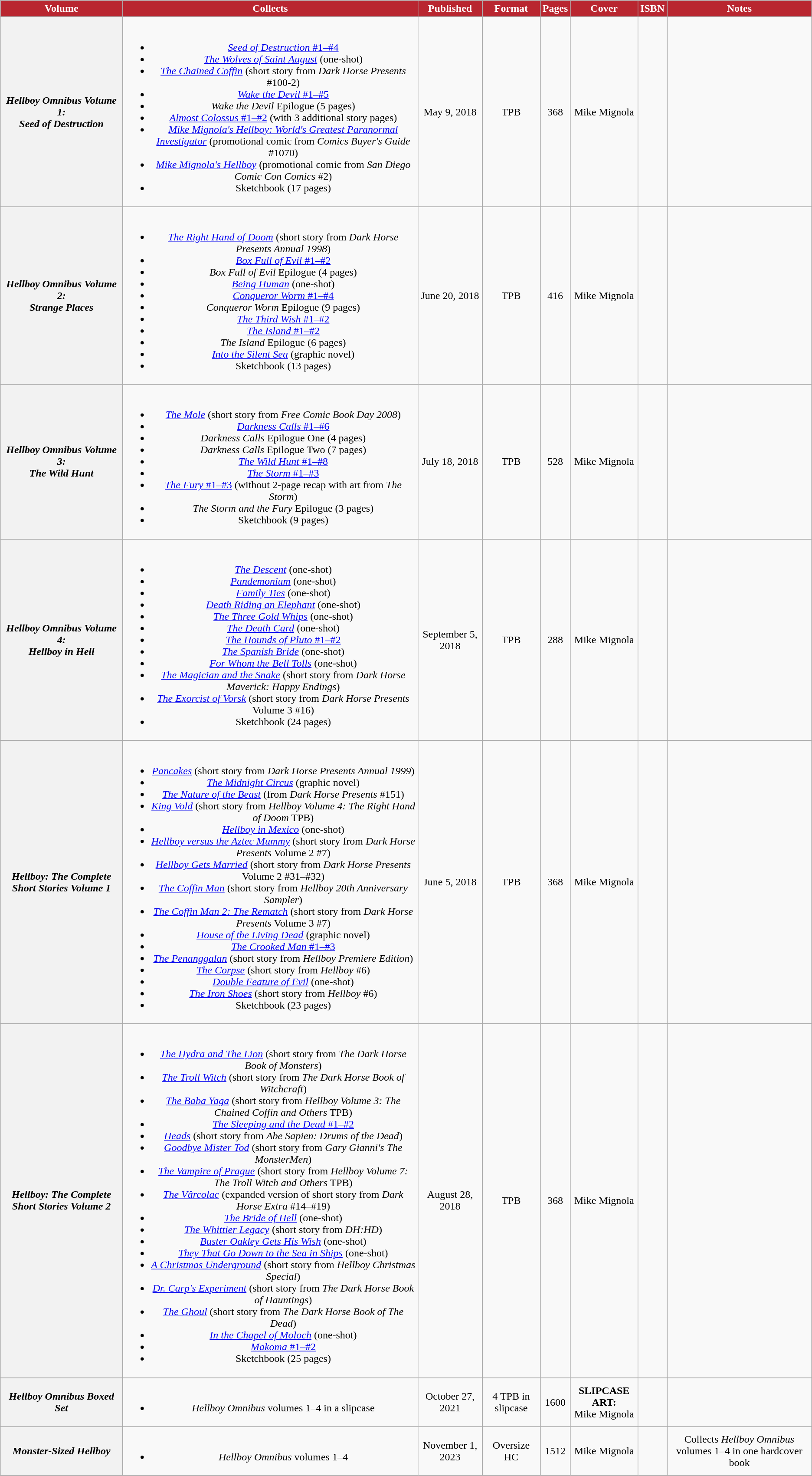<table class="wikitable" style="text-align: center">
<tr>
<th style="background:#b92630; color:#fff;">Volume</th>
<th style="background:#b92630; color:#fff;">Collects</th>
<th style="background:#b92630; color:#fff;">Published</th>
<th style="background:#b92630; color:#fff;">Format</th>
<th style="background:#b92630; color:#fff;">Pages</th>
<th style="background:#b92630; color:#fff;">Cover</th>
<th style="background:#b92630; color:#fff;">ISBN</th>
<th style="background:#b92630; color:#fff;">Notes</th>
</tr>
<tr>
<th><em>Hellboy Omnibus Volume 1:<br>Seed of Destruction</em></th>
<td><br><ul><li><a href='#'><em>Seed of Destruction</em> #1–#4</a></li><li><a href='#'><em>The Wolves of Saint August</em></a> (one-shot)</li><li><a href='#'><em>The Chained Coffin</em></a> (short story from <em>Dark Horse Presents</em> #100-2)</li><li><a href='#'><em>Wake the Devil</em> #1–#5</a></li><li><em>Wake the Devil</em> Epilogue (5 pages)</li><li><a href='#'><em>Almost Colossus</em> #1–#2</a> (with 3 additional story pages)</li><li><a href='#'><em>Mike Mignola's Hellboy: World's Greatest Paranormal Investigator</em></a> (promotional comic from <em>Comics Buyer's Guide</em> #1070)</li><li><a href='#'><em>Mike Mignola's Hellboy</em></a> (promotional comic from <em>San Diego Comic Con Comics</em> #2)</li><li>Sketchbook (17 pages)</li></ul></td>
<td>May 9, 2018</td>
<td>TPB</td>
<td>368</td>
<td>Mike Mignola</td>
<td></td>
<td></td>
</tr>
<tr>
<th><em>Hellboy Omnibus Volume 2:<br>Strange Places</em></th>
<td><br><ul><li><a href='#'><em>The Right Hand of Doom</em></a> (short story from <em>Dark Horse Presents Annual 1998</em>)</li><li><a href='#'><em>Box Full of Evil</em> #1–#2</a></li><li><em>Box Full of Evil</em> Epilogue (4 pages)</li><li><a href='#'><em>Being Human</em></a> (one-shot)</li><li><a href='#'><em>Conqueror Worm</em> #1–#4</a></li><li><em>Conqueror Worm</em> Epilogue (9 pages)</li><li><a href='#'><em>The Third Wish</em> #1–#2</a></li><li><a href='#'><em>The Island</em> #1–#2</a></li><li><em>The Island</em> Epilogue (6 pages)</li><li><a href='#'><em>Into the Silent Sea</em></a> (graphic novel)</li><li>Sketchbook (13 pages)</li></ul></td>
<td>June 20, 2018</td>
<td>TPB</td>
<td>416</td>
<td>Mike Mignola</td>
<td></td>
<td></td>
</tr>
<tr>
<th><em>Hellboy Omnibus Volume 3:<br>The Wild Hunt</em></th>
<td><br><ul><li><a href='#'><em>The Mole</em></a> (short story from <em>Free Comic Book Day 2008</em>)</li><li><a href='#'><em>Darkness Calls</em> #1–#6</a></li><li><em>Darkness Calls</em> Epilogue One (4 pages)</li><li><em>Darkness Calls</em> Epilogue Two (7 pages)</li><li><a href='#'><em>The Wild Hunt</em> #1–#8</a></li><li><a href='#'><em>The Storm</em> #1–#3</a></li><li><a href='#'><em>The Fury</em> #1–#3</a> (without 2-page recap with art from <em>The Storm</em>)</li><li><em>The Storm and the Fury</em> Epilogue (3 pages)</li><li>Sketchbook (9 pages)</li></ul></td>
<td>July 18, 2018</td>
<td>TPB</td>
<td>528</td>
<td>Mike Mignola</td>
<td></td>
<td></td>
</tr>
<tr>
<th><em>Hellboy Omnibus Volume 4:<br>Hellboy in Hell</em></th>
<td><br><ul><li><a href='#'><em>The Descent</em></a> (one-shot)</li><li><a href='#'><em>Pandemonium</em></a> (one-shot)</li><li><a href='#'><em>Family Ties</em></a> (one-shot)</li><li><a href='#'><em>Death Riding an Elephant</em></a> (one-shot)</li><li><a href='#'><em>The Three Gold Whips</em></a> (one-shot)</li><li><a href='#'><em>The Death Card</em></a> (one-shot)</li><li><a href='#'><em>The Hounds of Pluto</em> #1–#2</a></li><li><a href='#'><em>The Spanish Bride</em></a> (one-shot)</li><li><a href='#'><em>For Whom the Bell Tolls</em></a> (one-shot)</li><li><a href='#'><em>The Magician and the Snake</em></a> (short story from <em>Dark Horse Maverick: Happy Endings</em>)</li><li><a href='#'><em>The Exorcist of Vorsk</em></a> (short story from <em>Dark Horse Presents</em> Volume 3 #16)</li><li>Sketchbook (24 pages)</li></ul></td>
<td>September 5, 2018</td>
<td>TPB</td>
<td>288</td>
<td>Mike Mignola</td>
<td></td>
<td></td>
</tr>
<tr>
<th><em>Hellboy: The Complete Short Stories Volume 1</em></th>
<td><br><ul><li><a href='#'><em>Pancakes</em></a> (short story from <em>Dark Horse Presents Annual 1999</em>)</li><li><a href='#'><em>The Midnight Circus</em></a> (graphic novel)</li><li><a href='#'><em>The Nature of the Beast</em></a> (from <em>Dark Horse Presents</em> #151)</li><li><a href='#'><em>King Vold</em></a> (short story from <em>Hellboy Volume 4: The Right Hand of Doom</em> TPB)</li><li><a href='#'><em>Hellboy in Mexico</em></a> (one-shot)</li><li><a href='#'><em>Hellboy versus the Aztec Mummy</em></a> (short story from <em>Dark Horse Presents</em> Volume 2 #7)</li><li><a href='#'><em>Hellboy Gets Married</em></a> (short story from <em>Dark Horse Presents</em> Volume 2 #31–#32)</li><li><a href='#'><em>The Coffin Man</em></a> (short story from <em>Hellboy 20th Anniversary Sampler</em>)</li><li><a href='#'><em>The Coffin Man 2: The Rematch</em></a> (short story from <em>Dark Horse Presents</em> Volume 3 #7)</li><li><a href='#'><em>House of the Living Dead</em></a> (graphic novel)</li><li><a href='#'><em>The Crooked Man</em> #1–#3</a></li><li><a href='#'><em>The Penanggalan</em></a> (short story from <em>Hellboy Premiere Edition</em>)</li><li><a href='#'><em>The Corpse</em></a> (short story from <em>Hellboy</em> #6)</li><li><a href='#'><em>Double Feature of Evil</em></a> (one-shot)</li><li><a href='#'><em>The Iron Shoes</em></a> (short story from <em>Hellboy</em> #6)</li><li>Sketchbook (23 pages)</li></ul></td>
<td>June 5, 2018</td>
<td>TPB</td>
<td>368</td>
<td>Mike Mignola</td>
<td></td>
<td></td>
</tr>
<tr>
<th><em>Hellboy: The Complete Short Stories Volume 2</em></th>
<td><br><ul><li><a href='#'><em>The Hydra and The Lion</em></a> (short story from <em> The Dark Horse Book of Monsters</em>)</li><li><a href='#'><em>The Troll Witch</em></a> (short story from <em>The Dark Horse Book of Witchcraft</em>)</li><li><a href='#'><em>The Baba Yaga</em></a> (short story from <em>Hellboy Volume 3: The Chained Coffin and Others</em> TPB)</li><li><a href='#'><em>The Sleeping and the Dead</em> #1–#2</a></li><li><a href='#'><em>Heads</em></a> (short story from <em>Abe Sapien: Drums of the Dead</em>)</li><li><a href='#'><em>Goodbye Mister Tod</em></a> (short story from <em>Gary Gianni's The MonsterMen</em>)</li><li><a href='#'><em>The Vampire of Prague</em></a> (short story from <em>Hellboy Volume 7: The Troll Witch and Others</em> TPB)</li><li><a href='#'><em>The Vârcolac</em></a> (expanded version of short story from <em>Dark Horse Extra</em> #14–#19)</li><li><a href='#'><em>The Bride of Hell</em></a> (one-shot)</li><li><a href='#'><em>The Whittier Legacy</em></a> (short story from <em>DH:HD</em>)</li><li><a href='#'><em>Buster Oakley Gets His Wish</em></a> (one-shot)</li><li><a href='#'><em>They That Go Down to the Sea in Ships</em></a> (one-shot)</li><li><a href='#'><em>A Christmas Underground</em></a> (short story from <em>Hellboy Christmas Special</em>)</li><li><a href='#'><em>Dr. Carp's Experiment</em></a> (short story from <em>The Dark Horse Book of Hauntings</em>)</li><li><a href='#'><em>The Ghoul</em></a> (short story from <em>The Dark Horse Book of The Dead</em>)</li><li><a href='#'><em>In the Chapel of Moloch</em></a> (one-shot)</li><li><a href='#'><em>Makoma</em> #1–#2</a></li><li>Sketchbook (25 pages)</li></ul></td>
<td>August 28, 2018</td>
<td>TPB</td>
<td>368</td>
<td>Mike Mignola</td>
<td></td>
<td></td>
</tr>
<tr>
<th><em>Hellboy Omnibus Boxed Set</em></th>
<td><br><ul><li><em>Hellboy Omnibus</em> volumes 1–4 in a slipcase</li></ul></td>
<td>October 27, 2021</td>
<td>4 TPB in slipcase</td>
<td>1600</td>
<td><strong><span>SLIPCASE ART:</span></strong><br>Mike Mignola</td>
<td></td>
<td></td>
</tr>
<tr>
<th><em>Monster-Sized Hellboy</em></th>
<td><br><ul><li><em>Hellboy Omnibus</em> volumes 1–4</li></ul></td>
<td>November 1, 2023</td>
<td>Oversize HC</td>
<td>1512</td>
<td>Mike Mignola</td>
<td></td>
<td>Collects <em>Hellboy Omnibus</em> volumes 1–4 in one hardcover book</td>
</tr>
</table>
